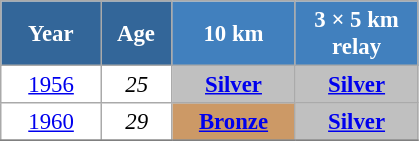<table class="wikitable" style="font-size:95%; text-align:center; border:grey solid 1px; border-collapse:collapse; background:#ffffff;">
<tr>
<th style="background-color:#369; color:white; width:60px;"> Year </th>
<th style="background-color:#369; color:white; width:40px;"> Age </th>
<th style="background-color:#4180be; color:white; width:75px;"> 10 km </th>
<th style="background-color:#4180be; color:white; width:75px;"> 3 × 5 km <br> relay </th>
</tr>
<tr>
<td><a href='#'>1956</a></td>
<td><em>25</em></td>
<td style="background:silver;"><a href='#'><strong>Silver</strong></a></td>
<td style="background:silver;"><a href='#'><strong>Silver</strong></a></td>
</tr>
<tr>
<td><a href='#'>1960</a></td>
<td><em>29</em></td>
<td bgcolor="cc9966"><a href='#'><strong>Bronze</strong></a></td>
<td style="background:silver;"><a href='#'><strong>Silver</strong></a></td>
</tr>
<tr>
</tr>
</table>
